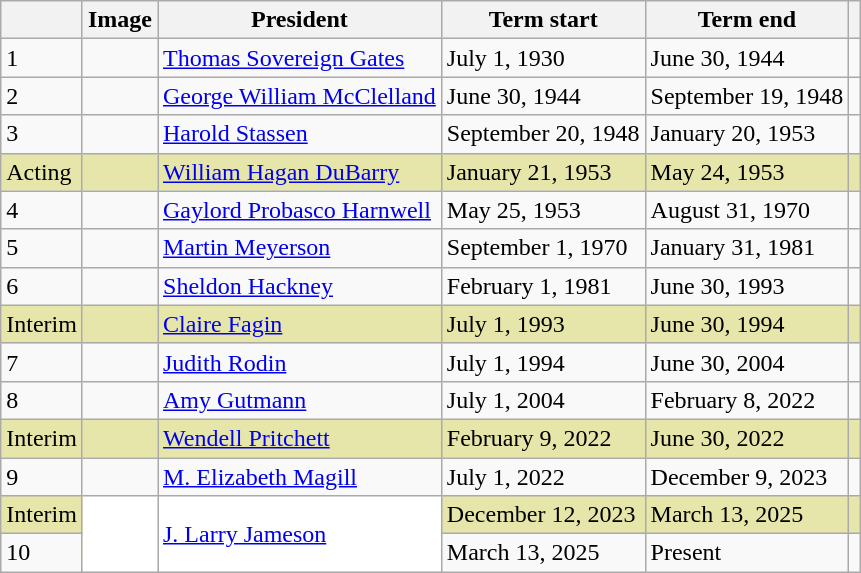<table class="wikitable">
<tr>
<th></th>
<th>Image</th>
<th>President</th>
<th>Term start</th>
<th>Term end</th>
<th></th>
</tr>
<tr>
<td>1</td>
<td></td>
<td><a href='#'>Thomas Sovereign Gates</a></td>
<td>July 1, 1930</td>
<td>June 30, 1944</td>
<td></td>
</tr>
<tr>
<td>2</td>
<td></td>
<td><a href='#'>George William McClelland</a></td>
<td>June 30, 1944</td>
<td nowrap>September 19, 1948</td>
<td></td>
</tr>
<tr>
<td>3</td>
<td></td>
<td><a href='#'>Harold Stassen</a></td>
<td nowrap>September 20, 1948</td>
<td>January 20, 1953</td>
<td></td>
</tr>
<tr bgcolor="#e6e6aa">
<td>Acting</td>
<td></td>
<td><a href='#'>William Hagan DuBarry</a></td>
<td>January 21, 1953</td>
<td>May 24, 1953</td>
<td></td>
</tr>
<tr>
<td>4</td>
<td></td>
<td><a href='#'>Gaylord Probasco Harnwell</a></td>
<td>May 25, 1953</td>
<td>August 31, 1970</td>
<td></td>
</tr>
<tr>
<td>5</td>
<td></td>
<td><a href='#'>Martin Meyerson</a></td>
<td>September 1, 1970</td>
<td>January 31, 1981</td>
<td></td>
</tr>
<tr>
<td>6</td>
<td></td>
<td><a href='#'>Sheldon Hackney</a></td>
<td>February 1, 1981</td>
<td>June 30, 1993</td>
<td></td>
</tr>
<tr bgcolor="#e6e6aa">
<td>Interim</td>
<td></td>
<td><a href='#'>Claire Fagin</a></td>
<td>July 1, 1993</td>
<td>June 30, 1994</td>
<td></td>
</tr>
<tr>
<td>7</td>
<td></td>
<td><a href='#'>Judith Rodin</a></td>
<td>July 1, 1994</td>
<td>June 30, 2004</td>
<td></td>
</tr>
<tr>
<td>8</td>
<td></td>
<td><a href='#'>Amy Gutmann</a></td>
<td>July 1, 2004</td>
<td>February 8, 2022</td>
<td></td>
</tr>
<tr bgcolor="#e6e6aa">
<td>Interim</td>
<td></td>
<td><a href='#'>Wendell Pritchett</a></td>
<td>February 9, 2022</td>
<td>June 30, 2022</td>
<td></td>
</tr>
<tr>
<td>9</td>
<td></td>
<td><a href='#'>M. Elizabeth Magill</a></td>
<td>July 1, 2022</td>
<td>December 9, 2023</td>
<td></td>
</tr>
<tr bgcolor="#e6e6aa">
<td>Interim</td>
<td rowspan="2" bgcolor="#ffffff"></td>
<td rowspan="2" bgcolor="#ffffff"><a href='#'>J. Larry Jameson</a></td>
<td>December 12, 2023</td>
<td>March 13, 2025</td>
<td></td>
</tr>
<tr>
<td>10</td>
<td>March 13, 2025</td>
<td>Present</td>
<td></td>
</tr>
</table>
